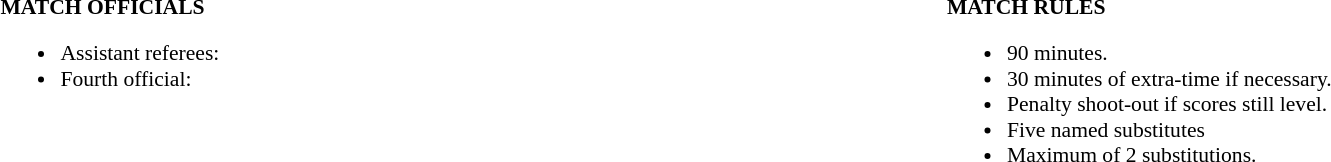<table width=100% style="font-size: 90%">
<tr>
<td width=50% valign=top><br><strong>MATCH OFFICIALS</strong><ul><li>Assistant referees:</li><li>Fourth official:</li></ul></td>
<td width=50% valign=top><br><strong>MATCH RULES</strong><ul><li>90 minutes.</li><li>30 minutes of extra-time if necessary.</li><li>Penalty shoot-out if scores still level.</li><li>Five named substitutes</li><li>Maximum of 2 substitutions.</li></ul></td>
</tr>
</table>
